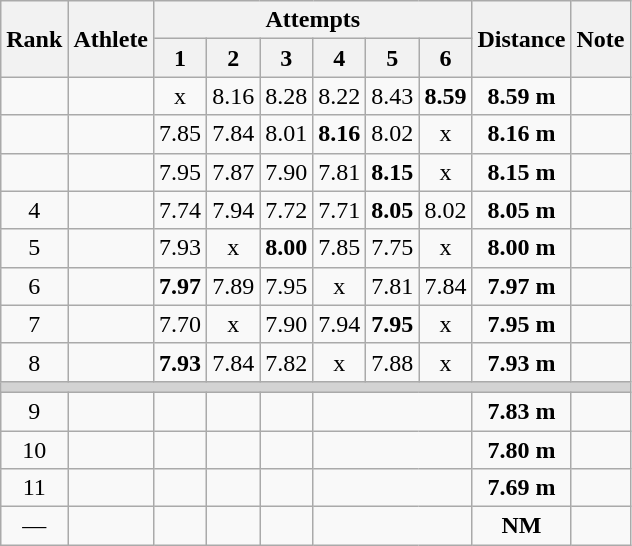<table class="wikitable" style="text-align:center;">
<tr>
<th rowspan="2">Rank</th>
<th rowspan="2">Athlete</th>
<th colspan="6">Attempts</th>
<th rowspan="2">Distance</th>
<th rowspan="2">Note</th>
</tr>
<tr>
<th>1</th>
<th>2</th>
<th>3</th>
<th>4</th>
<th>5</th>
<th>6</th>
</tr>
<tr>
<td></td>
<td align=left></td>
<td>x</td>
<td>8.16</td>
<td>8.28</td>
<td>8.22</td>
<td>8.43</td>
<td><strong>8.59 </strong></td>
<td><strong>8.59 m</strong></td>
<td></td>
</tr>
<tr>
<td></td>
<td align=left></td>
<td>7.85</td>
<td>7.84</td>
<td>8.01</td>
<td><strong>8.16</strong></td>
<td>8.02</td>
<td>x</td>
<td><strong>8.16 m</strong></td>
<td></td>
</tr>
<tr>
<td></td>
<td align=left></td>
<td>7.95</td>
<td>7.87</td>
<td>7.90</td>
<td>7.81</td>
<td><strong>8.15</strong></td>
<td>x</td>
<td><strong>8.15 m</strong></td>
<td></td>
</tr>
<tr>
<td>4</td>
<td align=left></td>
<td>7.74</td>
<td>7.94</td>
<td>7.72</td>
<td>7.71</td>
<td><strong>8.05</strong></td>
<td>8.02</td>
<td><strong>8.05 m</strong></td>
<td></td>
</tr>
<tr>
<td>5</td>
<td align=left></td>
<td>7.93</td>
<td>x</td>
<td><strong>8.00</strong></td>
<td>7.85</td>
<td>7.75</td>
<td>x</td>
<td><strong>8.00 m</strong></td>
<td></td>
</tr>
<tr>
<td>6</td>
<td align=left></td>
<td><strong>7.97</strong></td>
<td>7.89</td>
<td>7.95</td>
<td>x</td>
<td>7.81</td>
<td>7.84</td>
<td><strong>7.97 m</strong></td>
<td></td>
</tr>
<tr>
<td>7</td>
<td align=left></td>
<td>7.70</td>
<td>x</td>
<td>7.90</td>
<td>7.94</td>
<td><strong>7.95</strong></td>
<td>x</td>
<td><strong>7.95 m</strong></td>
<td></td>
</tr>
<tr>
<td>8</td>
<td align=left></td>
<td><strong>7.93</strong></td>
<td>7.84</td>
<td>7.82</td>
<td>x</td>
<td>7.88</td>
<td>x</td>
<td><strong>7.93 m</strong></td>
<td></td>
</tr>
<tr>
<td colspan=10 bgcolor=lightgray></td>
</tr>
<tr>
<td>9</td>
<td align=left></td>
<td></td>
<td></td>
<td></td>
<td colspan=3></td>
<td><strong>7.83 m</strong></td>
<td></td>
</tr>
<tr>
<td>10</td>
<td align=left></td>
<td></td>
<td></td>
<td></td>
<td colspan=3></td>
<td><strong>7.80 m</strong></td>
<td></td>
</tr>
<tr>
<td>11</td>
<td align=left></td>
<td></td>
<td></td>
<td></td>
<td colspan=3></td>
<td><strong>7.69 m</strong></td>
<td></td>
</tr>
<tr>
<td>—</td>
<td align=left></td>
<td></td>
<td></td>
<td></td>
<td colspan=3></td>
<td><strong>NM</strong></td>
<td></td>
</tr>
</table>
